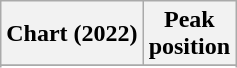<table class="wikitable sortable plainrowheaders" style="text-align:center">
<tr>
<th scope="col">Chart (2022)</th>
<th scope="col">Peak<br>position</th>
</tr>
<tr>
</tr>
<tr>
</tr>
</table>
